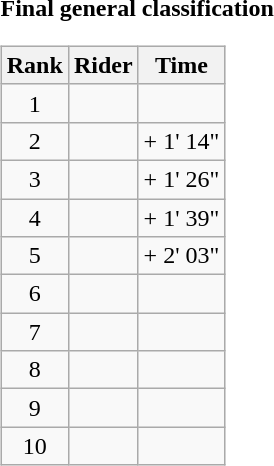<table>
<tr>
<td><strong>Final general classification</strong><br><table class="wikitable">
<tr>
<th scope="col">Rank</th>
<th scope="col">Rider</th>
<th scope="col">Time</th>
</tr>
<tr>
<td style="text-align:center;">1</td>
<td></td>
<td style="text-align:right;"></td>
</tr>
<tr>
<td style="text-align:center;">2</td>
<td></td>
<td style="text-align:right;">+ 1' 14"</td>
</tr>
<tr>
<td style="text-align:center;">3</td>
<td></td>
<td style="text-align:right;">+ 1' 26"</td>
</tr>
<tr>
<td style="text-align:center;">4</td>
<td></td>
<td style="text-align:right;">+ 1' 39"</td>
</tr>
<tr>
<td style="text-align:center;">5</td>
<td></td>
<td style="text-align:right;">+ 2' 03"</td>
</tr>
<tr>
<td style="text-align:center;">6</td>
<td></td>
<td style="text-align:right;"></td>
</tr>
<tr>
<td style="text-align:center;">7</td>
<td></td>
<td style="text-align:right;"></td>
</tr>
<tr>
<td style="text-align:center;">8</td>
<td></td>
<td style="text-align:right;"></td>
</tr>
<tr>
<td style="text-align:center;">9</td>
<td></td>
<td style="text-align:right;"></td>
</tr>
<tr>
<td style="text-align:center;">10</td>
<td></td>
<td style="text-align:right;"></td>
</tr>
</table>
</td>
</tr>
</table>
